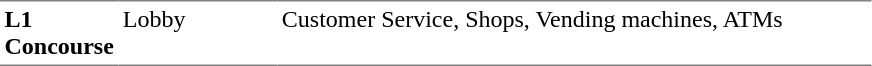<table table border=0 cellspacing=0 cellpadding=3>
<tr>
<td style="border-bottom:solid 1px gray; border-top:solid 1px gray;" valign=top width=50><strong>L1<br>Concourse</strong></td>
<td style="border-bottom:solid 1px gray; border-top:solid 1px gray;" valign=top width=100>Lobby</td>
<td style="border-bottom:solid 1px gray; border-top:solid 1px gray;" valign=top width=390>Customer Service, Shops, Vending machines, ATMs</td>
</tr>
</table>
